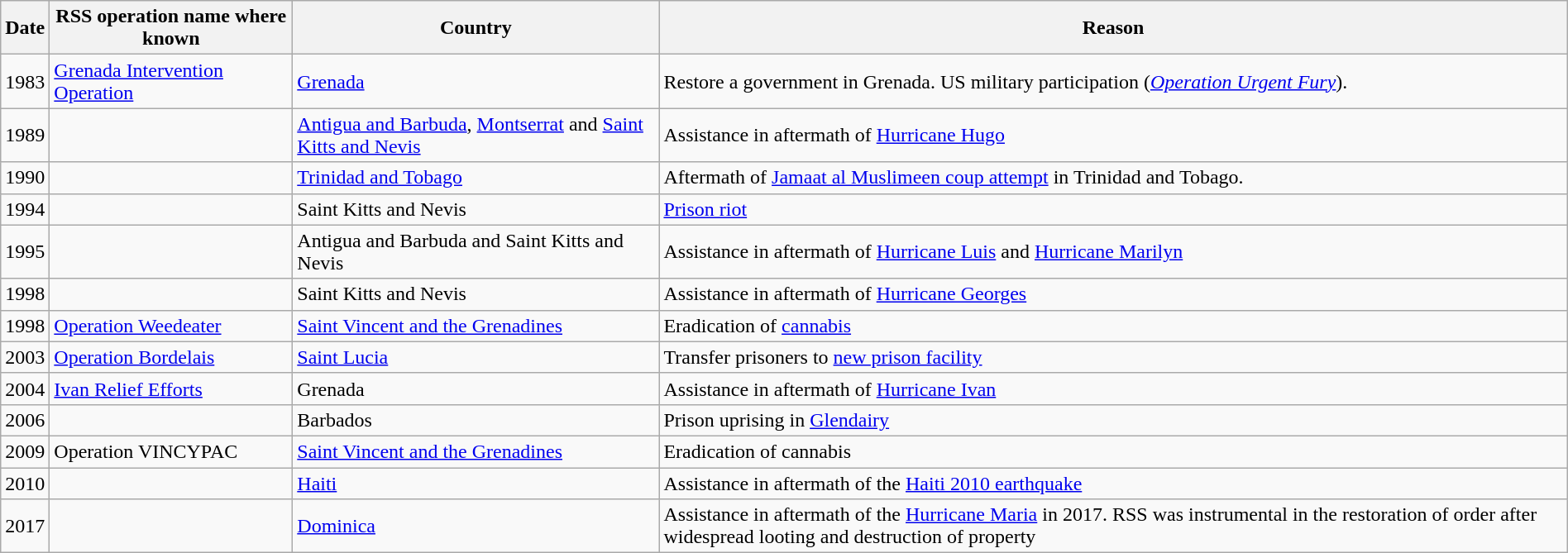<table class="wikitable sortable" width="100%">
<tr>
<th class="unsortable">Date</th>
<th>RSS operation name where known</th>
<th>Country</th>
<th>Reason</th>
</tr>
<tr>
<td>1983</td>
<td><a href='#'>Grenada Intervention Operation</a></td>
<td><a href='#'>Grenada</a></td>
<td>Restore a government in Grenada. US military participation (<em><a href='#'>Operation Urgent Fury</a></em>).</td>
</tr>
<tr>
<td>1989</td>
<td></td>
<td><a href='#'>Antigua and Barbuda</a>, <a href='#'>Montserrat</a> and <a href='#'>Saint Kitts and Nevis</a></td>
<td>Assistance in aftermath of <a href='#'>Hurricane Hugo</a></td>
</tr>
<tr>
<td>1990</td>
<td></td>
<td><a href='#'>Trinidad and Tobago</a></td>
<td>Aftermath of <a href='#'>Jamaat al Muslimeen coup attempt</a> in Trinidad and Tobago.</td>
</tr>
<tr>
<td>1994</td>
<td></td>
<td>Saint Kitts and Nevis</td>
<td><a href='#'>Prison riot</a></td>
</tr>
<tr>
<td>1995</td>
<td></td>
<td>Antigua and Barbuda and Saint Kitts and Nevis</td>
<td>Assistance in aftermath of <a href='#'>Hurricane Luis</a> and <a href='#'>Hurricane Marilyn</a></td>
</tr>
<tr>
<td>1998</td>
<td></td>
<td>Saint Kitts and Nevis</td>
<td>Assistance in aftermath of <a href='#'>Hurricane Georges</a></td>
</tr>
<tr>
<td>1998</td>
<td><a href='#'>Operation Weedeater</a></td>
<td><a href='#'>Saint Vincent and the Grenadines</a></td>
<td>Eradication of <a href='#'>cannabis</a></td>
</tr>
<tr>
<td>2003</td>
<td><a href='#'>Operation Bordelais</a></td>
<td><a href='#'>Saint Lucia</a></td>
<td>Transfer prisoners to <a href='#'>new prison facility</a></td>
</tr>
<tr>
<td>2004</td>
<td><a href='#'>Ivan Relief Efforts</a></td>
<td>Grenada</td>
<td>Assistance in aftermath of <a href='#'>Hurricane Ivan </a></td>
</tr>
<tr>
<td>2006</td>
<td></td>
<td>Barbados</td>
<td>Prison uprising in <a href='#'>Glendairy</a></td>
</tr>
<tr>
<td>2009</td>
<td>Operation VINCYPAC</td>
<td><a href='#'>Saint Vincent and the Grenadines</a></td>
<td>Eradication of cannabis</td>
</tr>
<tr>
<td>2010</td>
<td></td>
<td><a href='#'>Haiti</a></td>
<td>Assistance in aftermath of the <a href='#'>Haiti 2010 earthquake</a></td>
</tr>
<tr>
<td>2017</td>
<td></td>
<td><a href='#'>Dominica</a></td>
<td>Assistance in aftermath of the <a href='#'>Hurricane Maria</a> in 2017. RSS was instrumental in the restoration of order after widespread looting and destruction of property</td>
</tr>
</table>
